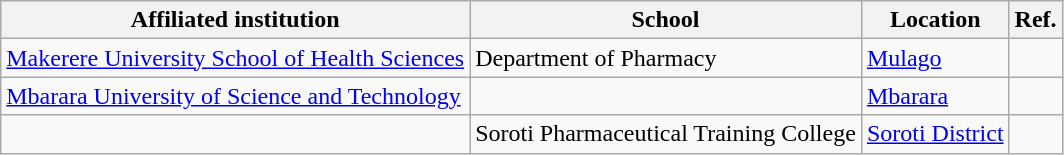<table class="wikitable sortable">
<tr>
<th>Affiliated institution</th>
<th>School</th>
<th>Location</th>
<th>Ref.</th>
</tr>
<tr>
<td><a href='#'>Makerere University School of Health Sciences</a></td>
<td>Department of Pharmacy</td>
<td><a href='#'>Mulago</a></td>
<td></td>
</tr>
<tr>
<td><a href='#'>Mbarara University of Science and Technology</a></td>
<td></td>
<td><a href='#'>Mbarara</a></td>
<td></td>
</tr>
<tr>
<td></td>
<td>Soroti Pharmaceutical Training College</td>
<td><a href='#'>Soroti District</a></td>
<td></td>
</tr>
</table>
